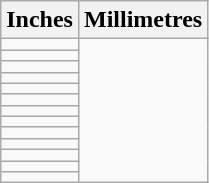<table class="wikitable">
<tr>
<th>Inches</th>
<th>Millimetres</th>
</tr>
<tr>
<td></td>
</tr>
<tr>
<td></td>
</tr>
<tr>
<td></td>
</tr>
<tr>
<td></td>
</tr>
<tr>
<td></td>
</tr>
<tr>
<td></td>
</tr>
<tr>
<td></td>
</tr>
<tr>
<td></td>
</tr>
<tr>
<td></td>
</tr>
<tr>
<td></td>
</tr>
<tr>
<td></td>
</tr>
<tr>
<td></td>
</tr>
<tr>
<td></td>
</tr>
</table>
